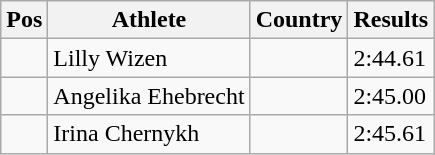<table class="wikitable">
<tr>
<th>Pos</th>
<th>Athlete</th>
<th>Country</th>
<th>Results</th>
</tr>
<tr>
<td align="center"></td>
<td>Lilly Wizen</td>
<td></td>
<td>2:44.61</td>
</tr>
<tr>
<td align="center"></td>
<td>Angelika Ehebrecht</td>
<td></td>
<td>2:45.00</td>
</tr>
<tr>
<td align="center"></td>
<td>Irina Chernykh</td>
<td></td>
<td>2:45.61</td>
</tr>
</table>
